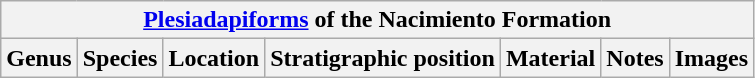<table class="wikitable" align="center">
<tr>
<th colspan="7" align="center"><a href='#'>Plesiadapiforms</a> of the Nacimiento Formation</th>
</tr>
<tr>
<th>Genus</th>
<th>Species</th>
<th>Location</th>
<th>Stratigraphic position</th>
<th>Material</th>
<th>Notes</th>
<th>Images</th>
</tr>
</table>
